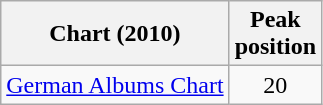<table class="wikitable sortable">
<tr>
<th>Chart (2010)</th>
<th>Peak<br>position</th>
</tr>
<tr>
<td><a href='#'>German Albums Chart</a></td>
<td style="text-align:center;">20</td>
</tr>
</table>
